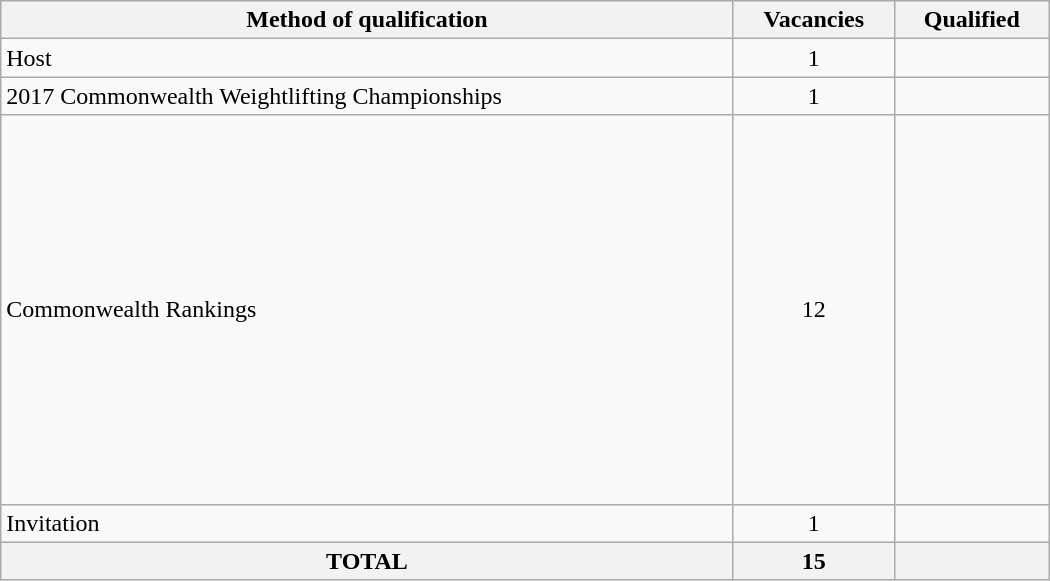<table class = "wikitable" width=700>
<tr>
<th>Method of qualification</th>
<th>Vacancies</th>
<th>Qualified</th>
</tr>
<tr>
<td>Host</td>
<td align="center">1</td>
<td></td>
</tr>
<tr>
<td>2017 Commonwealth Weightlifting Championships</td>
<td align="center">1</td>
<td></td>
</tr>
<tr>
<td>Commonwealth Rankings</td>
<td align="center">12</td>
<td><s></s><br><br><br><br><br><br><br><s></s><br><br><br><br><s></s><br><br><br></td>
</tr>
<tr>
<td>Invitation</td>
<td align="center">1</td>
<td></td>
</tr>
<tr>
<th>TOTAL</th>
<th>15</th>
<th></th>
</tr>
</table>
